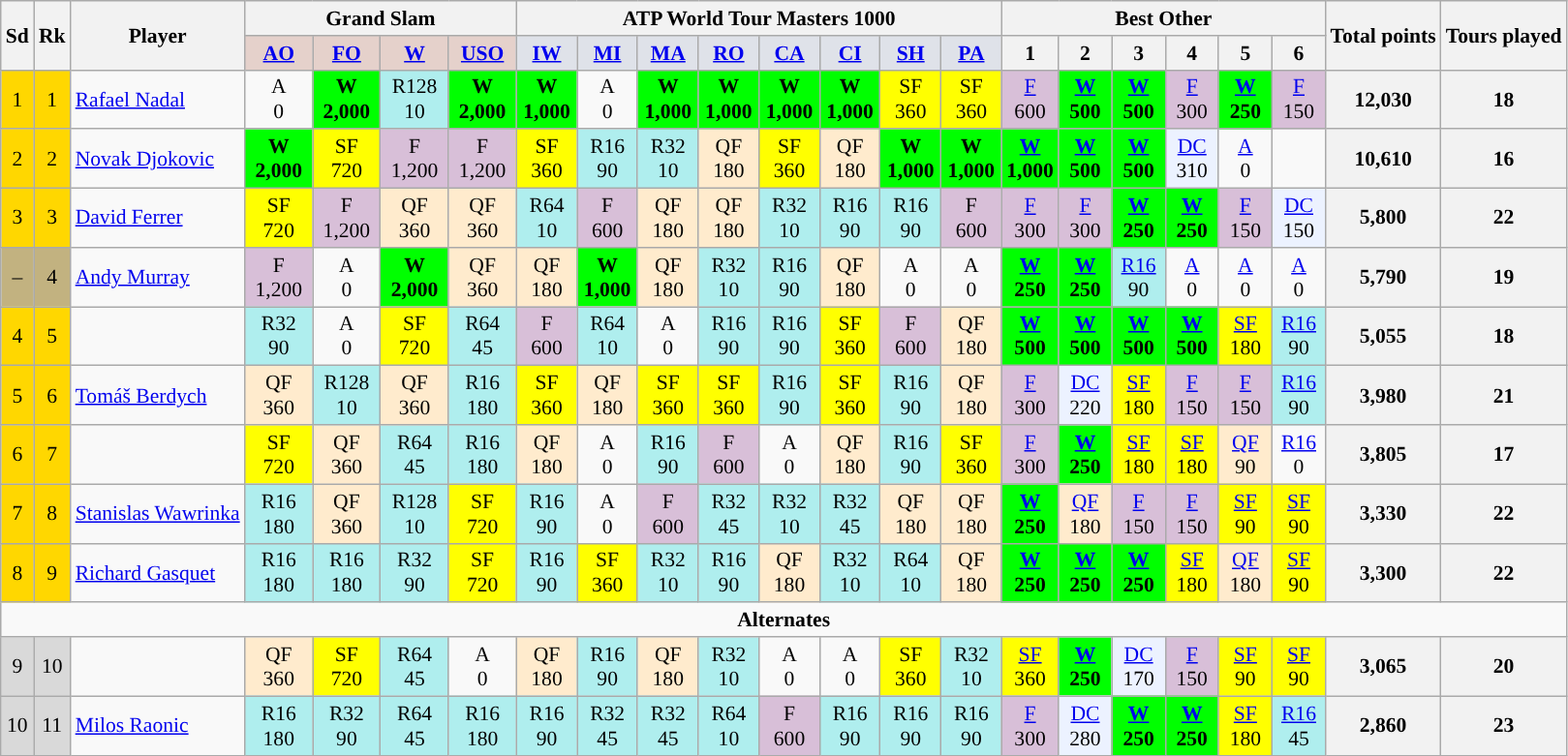<table class=wikitable style=font-size:90%;text-align:center>
<tr>
<th rowspan=2>Sd</th>
<th rowspan=2>Rk</th>
<th rowspan="2">Player</th>
<th colspan=4>Grand Slam</th>
<th colspan=8>ATP World Tour Masters 1000</th>
<th colspan=6>Best Other</th>
<th rowspan=2>Total points</th>
<th rowspan=2>Tours played</th>
</tr>
<tr>
<td style="background:#e5d1cb; width:40px;"><strong><a href='#'>AO</a></strong></td>
<td style="background:#e5d1cb; width:40px;"><strong><a href='#'>FO</a></strong></td>
<td style="background:#e5d1cb; width:40px;"><strong><a href='#'>W</a></strong></td>
<td style="background:#e5d1cb; width:40px;"><strong><a href='#'>USO</a></strong></td>
<td style="background:#dfe2e9; width:35px;"><strong><a href='#'>IW</a></strong></td>
<td style="background:#dfe2e9; width:35px;"><strong><a href='#'>MI</a></strong></td>
<td style="background:#dfe2e9; width:35px;"><strong><a href='#'>MA</a></strong></td>
<td style="background:#dfe2e9; width:35px;"><strong><a href='#'>RO</a></strong></td>
<td style="background:#dfe2e9; width:35px;"><strong><a href='#'>CA</a></strong></td>
<td style="background:#dfe2e9; width:35px;"><strong><a href='#'>CI</a></strong></td>
<td style="background:#dfe2e9; width:35px;"><strong><a href='#'>SH</a></strong></td>
<td style="background:#dfe2e9; width:35px;"><strong><a href='#'>PA</a></strong></td>
<th width=30>1</th>
<th width=30>2</th>
<th width=30>3</th>
<th width=30>4</th>
<th width=30>5</th>
<th width=30>6</th>
</tr>
<tr>
<td bgcolor=gold>1</td>
<td bgcolor=gold>1</td>
<td style="text-align:left;"> <a href='#'>Rafael Nadal</a></td>
<td> A<br>0</td>
<td bgcolor=lime> <strong>W<br>2,000</strong></td>
<td style="background:#afeeee;">R128<br>10</td>
<td bgcolor=lime> <strong>W<br>2,000</strong></td>
<td bgcolor=lime> <strong>W<br>1,000</strong></td>
<td> A<br>0</td>
<td bgcolor=lime> <strong>W<br>1,000</strong></td>
<td bgcolor=lime> <strong>W<br>1,000</strong></td>
<td bgcolor=lime> <strong>W<br>1,000</strong></td>
<td bgcolor=lime> <strong>W<br>1,000</strong></td>
<td style="background:yellow;"> SF<br>360</td>
<td style="background:yellow;"> SF<br>360</td>
<td style="background:thistle;"> <a href='#'>F</a><br>600</td>
<td bgcolor=lime> <strong><a href='#'>W</a><br>500</strong></td>
<td bgcolor=lime> <strong><a href='#'>W</a><br>500</strong></td>
<td style="background:thistle;"> <a href='#'>F</a><br>300</td>
<td bgcolor=lime> <strong><a href='#'>W</a><br>250</strong></td>
<td style="background:thistle;"> <a href='#'>F</a><br>150</td>
<th>12,030</th>
<th>18</th>
</tr>
<tr>
<td bgcolor=gold>2</td>
<td bgcolor=gold>2</td>
<td style="text-align:left;"> <a href='#'>Novak Djokovic</a></td>
<td bgcolor=lime> <strong>W<br>2,000</strong></td>
<td style="background:yellow;"> SF<br>720</td>
<td style="background:thistle;"> F<br>1,200</td>
<td style="background:thistle;"> F<br>1,200</td>
<td style="background:yellow;"> SF<br>360</td>
<td style="background:#afeeee;"> R16<br>90</td>
<td style="background:#afeeee;"> R32<br>10</td>
<td style="background:#ffebcd;"> QF<br>180</td>
<td style="background:yellow;"> SF<br>360</td>
<td style="background:#ffebcd;"> QF<br>180</td>
<td bgcolor=lime> <strong>W<br>1,000</strong></td>
<td bgcolor=lime> <strong>W<br>1,000</strong></td>
<td bgcolor=lime><a href='#'><strong>W</strong></a><br><strong>1,000</strong></td>
<td bgcolor=lime><strong><a href='#'>W</a><br>500</strong></td>
<td bgcolor=lime><strong><a href='#'>W</a><br>500</strong></td>
<td bgcolor=ECF2FF><a href='#'>DC</a><br>310</td>
<td> <a href='#'>A</a><br>0</td>
<td></td>
<th>10,610</th>
<th>16</th>
</tr>
<tr>
<td bgcolor=gold>3</td>
<td bgcolor=gold>3</td>
<td style="text-align:left;"> <a href='#'>David Ferrer</a></td>
<td style="background:yellow;"> SF<br>720</td>
<td style="background:thistle;"> F<br>1,200</td>
<td style="background:#ffebcd;">QF<br>360</td>
<td style="background:#ffebcd;"> QF<br>360</td>
<td style="background:#afeeee;"> R64<br>10</td>
<td style="background:thistle;"> F<br>600</td>
<td style="background:#ffebcd;"> QF<br>180</td>
<td style="background:#ffebcd;"> QF<br>180</td>
<td style="background:#afeeee;"> R32<br>10</td>
<td style="background:#afeeee;"> R16<br>90</td>
<td style="background:#afeeee;"> R16<br>90</td>
<td style="background:thistle;"> F<br>600</td>
<td style="background:thistle;"> <a href='#'>F</a><br>300</td>
<td style="background:thistle;"> <a href='#'>F</a><br>300</td>
<td bgcolor=lime> <strong><a href='#'>W</a><br>250</strong></td>
<td bgcolor=lime> <strong><a href='#'>W</a><br>250</strong></td>
<td style="background:thistle;"> <a href='#'>F</a><br>150</td>
<td bgcolor=ECF2FF> <a href='#'>DC</a><br>150</td>
<th>5,800</th>
<th>22</th>
</tr>
<tr>
<td style="background:#c2b280;">–</td>
<td style="background:#c2b280;">4</td>
<td style="text-align:left;"> <a href='#'>Andy Murray</a></td>
<td style="background:thistle;"> F<br>1,200</td>
<td>A<br>0</td>
<td bgcolor=lime> <strong>W<br>2,000</strong></td>
<td style="background:#ffebcd;"> QF<br>360</td>
<td style="background:#ffebcd;"> QF<br>180</td>
<td bgcolor=lime> <strong>W<br>1,000</strong></td>
<td style="background:#ffebcd;"> QF<br>180</td>
<td style="background:#afeeee;"> R32<br>10</td>
<td style="background:#afeeee;"> R16<br>90</td>
<td style="background:#ffebcd;"> QF<br>180</td>
<td>A<br>0</td>
<td>A<br>0</td>
<td bgcolor=lime> <strong><a href='#'>W</a><br>250</strong></td>
<td bgcolor=lime> <strong><a href='#'>W</a><br>250</strong></td>
<td style="background:#afeeee;"> <a href='#'>R16</a><br>90</td>
<td> <a href='#'>A</a><br>0</td>
<td> <a href='#'>A</a><br>0</td>
<td> <a href='#'>A</a><br>0</td>
<th>5,790</th>
<th>19</th>
</tr>
<tr>
<td bgcolor=gold>4</td>
<td bgcolor=gold>5</td>
<td style="text-align:left;"></td>
<td style="background:#afeeee;"> R32<br>90</td>
<td> A<br>0</td>
<td style="background:yellow;"> SF<br>720</td>
<td style="background:#afeeee;"> R64<br>45</td>
<td style="background:thistle;"> F<br>600</td>
<td style="background:#afeeee;"> R64<br>10</td>
<td> A<br>0</td>
<td style="background:#afeeee;"> R16<br>90</td>
<td style="background:#afeeee;"> R16<br>90</td>
<td style="background:yellow;"> SF<br>360</td>
<td style="background:thistle;"> F<br>600</td>
<td style="background:#ffebcd;"> QF<br>180</td>
<td bgcolor=lime> <strong><a href='#'>W</a><br>500</strong></td>
<td bgcolor=lime> <strong><a href='#'>W</a><br>500</strong></td>
<td bgcolor=lime> <strong><a href='#'>W</a><br>500</strong></td>
<td bgcolor=lime> <strong><a href='#'>W</a><br>500</strong></td>
<td style="background:yellow;"> <a href='#'>SF</a><br>180</td>
<td style="background:#afeeee;"> <a href='#'>R16</a><br>90</td>
<th>5,055</th>
<th>18</th>
</tr>
<tr>
<td bgcolor=gold>5</td>
<td bgcolor=gold>6</td>
<td style="text-align:left;"> <a href='#'>Tomáš Berdych</a></td>
<td style="background:#ffebcd;"> QF<br>360</td>
<td style="background:#afeeee;"> R128<br>10</td>
<td style="background:#ffebcd;"> QF<br>360</td>
<td style="background:#afeeee;"> R16<br>180</td>
<td style="background:yellow;"> SF<br>360</td>
<td style="background:#ffebcd;"> QF<br>180</td>
<td style="background:yellow;"> SF<br>360</td>
<td style="background:yellow;"> SF<br>360</td>
<td style="background:#afeeee;"> R16<br>90</td>
<td style="background:yellow;"> SF<br>360</td>
<td style="background:#afeeee;"> R16<br>90</td>
<td style="background:#ffebcd;"> QF<br>180</td>
<td style="background:thistle;"> <a href='#'>F</a><br>300</td>
<td bgcolor=ECF2FF> <a href='#'>DC</a><br>220</td>
<td style="background:yellow;"> <a href='#'>SF</a><br>180</td>
<td style="background:thistle;"> <a href='#'>F</a><br>150</td>
<td style="background:thistle;"> <a href='#'>F</a><br>150</td>
<td style="background:#afeeee;"> <a href='#'>R16</a><br>90</td>
<th>3,980</th>
<th>21</th>
</tr>
<tr>
<td bgcolor=gold>6</td>
<td style="background:gold;">7</td>
<td style="text-align:left;"></td>
<td style="background:yellow;"> SF<br>720</td>
<td style="background:#ffebcd;"> QF<br>360</td>
<td style="background:#afeeee;"> R64<br>45</td>
<td style="background:#afeeee;"> R16<br>180</td>
<td style="background:#ffebcd;"> QF<br>180</td>
<td> A<br>0</td>
<td style="background:#afeeee;"> R16<br>90</td>
<td style="background:thistle;"> F<br>600</td>
<td> A<br>0</td>
<td style="background:#ffebcd;"> QF<br>180</td>
<td style="background:#afeeee;"> R16<br>90</td>
<td style="background:yellow;"> SF<br>360</td>
<td style="background:thistle;"> <a href='#'>F</a><br>300</td>
<td bgcolor=lime> <strong><a href='#'>W</a><br>250</strong></td>
<td style="background:yellow;"> <a href='#'>SF</a><br>180</td>
<td style="background:yellow;"> <a href='#'>SF</a><br>180</td>
<td style="background:#ffebcd;"> <a href='#'>QF</a><br>90</td>
<td> <a href='#'>R16</a><br>0</td>
<th>3,805</th>
<th>17</th>
</tr>
<tr>
<td bgcolor=gold>7</td>
<td bgcolor=gold>8</td>
<td style="text-align:left;"> <a href='#'>Stanislas Wawrinka</a></td>
<td style="background:#afeeee;"> R16<br>180</td>
<td style="background:#ffebcd;"> QF<br>360</td>
<td style="background:#afeeee;">R128<br>10</td>
<td style="background:yellow;"> SF<br>720</td>
<td style="background:#afeeee;"> R16<br>90</td>
<td> A<br>0</td>
<td style="background:thistle;"> F<br>600</td>
<td style="background:#afeeee;"> R32<br>45</td>
<td style="background:#afeeee;"> R32<br>10</td>
<td style="background:#afeeee;"> R32<br>45</td>
<td style="background:#ffebcd;"> QF<br>180</td>
<td style="background:#ffebcd;"> QF<br>180</td>
<td bgcolor=lime><strong><a href='#'>W</a><br>250</strong></td>
<td style="background:#ffebcd;"><a href='#'>QF</a><br>180</td>
<td style="background:thistle;"><a href='#'>F</a><br>150</td>
<td style="background:thistle;"><a href='#'>F</a><br>150</td>
<td style="background:yellow;"><a href='#'>SF</a><br>90</td>
<td style="background:yellow;"><a href='#'>SF</a><br>90</td>
<th>3,330</th>
<th>22</th>
</tr>
<tr>
<td bgcolor=gold>8</td>
<td bgcolor=gold>9</td>
<td style="text-align:left;"> <a href='#'>Richard Gasquet</a></td>
<td style="background:#afeeee;"> R16<br>180</td>
<td style="background:#afeeee;"> R16<br>180</td>
<td style="background:#afeeee;">R32<br>90</td>
<td style="background:yellow;"> SF<br>720</td>
<td style="background:#afeeee;"> R16<br>90</td>
<td style="background:yellow;"> SF<br>360</td>
<td style="background:#afeeee;"> R32<br>10</td>
<td style="background:#afeeee;"> R16<br>90</td>
<td style="background:#ffebcd;"> QF<br>180</td>
<td style="background:#afeeee;"> R32<br>10</td>
<td style="background:#afeeee;"> R64<br>10</td>
<td style="background:#ffebcd;"> QF<br>180</td>
<td bgcolor=lime> <strong><a href='#'>W</a><br>250</strong></td>
<td bgcolor=lime> <strong><a href='#'>W</a><br>250</strong></td>
<td bgcolor=lime> <strong><a href='#'>W</a><br>250</strong></td>
<td style="background:yellow;"> <a href='#'>SF</a><br>180</td>
<td style="background:#ffebcd;"> <a href='#'>QF</a><br>180</td>
<td style="background:yellow;"> <a href='#'>SF</a><br>90</td>
<th>3,300</th>
<th>22</th>
</tr>
<tr>
<td colspan="23"><strong>Alternates</strong></td>
</tr>
<tr>
<td style="background:#d9d9d9;">9</td>
<td style="background:#d9d9d9;">10</td>
<td style="text-align:left;"></td>
<td bgcolor=#ffebcd> QF<br>360</td>
<td bgcolor=yellow> SF<br>720</td>
<td bgcolor=#afeeee> R64<br>45</td>
<td> A<br>0</td>
<td bgcolor=#ffebcd> QF<br>180</td>
<td bgcolor=#afeeee> R16<br>90</td>
<td bgcolor=#ffebcd> QF<br>180</td>
<td bgcolor=#afeeee> R32<br>10</td>
<td> A<br>0</td>
<td> A<br>0</td>
<td bgcolor=yellow> SF<br>360</td>
<td bgcolor=#afeeee> R32<br>10</td>
<td bgcolor=yellow><a href='#'>SF</a><br>360</td>
<td bgcolor=lime> <strong><a href='#'>W</a><br>250</strong></td>
<td bgcolor=ECF2FF> <a href='#'>DC</a><br>170</td>
<td bgcolor=thistle> <a href='#'>F</a><br>150</td>
<td bgcolor=yellow> <a href='#'>SF</a><br>90</td>
<td bgcolor=yellow> <a href='#'>SF</a><br>90</td>
<th>3,065</th>
<th>20</th>
</tr>
<tr>
<td style="background:#d9d9d9;">10</td>
<td style="background:#d9d9d9;">11</td>
<td style="text-align:left;"> <a href='#'>Milos Raonic</a></td>
<td style="background:#afeeee;"> R16<br>180</td>
<td style="background:#afeeee;"> R32<br>90</td>
<td style="background:#afeeee;"> R64<br>45</td>
<td style="background:#afeeee;"> R16<br>180</td>
<td style="background:#afeeee;"> R16<br>90</td>
<td style="background:#afeeee;"> R32<br>45</td>
<td style="background:#afeeee;"> R32<br>45</td>
<td style="background:#afeeee;"> R64<br>10</td>
<td style="background:thistle;"> F<br>600</td>
<td style="background:#afeeee;"> R16<br>90</td>
<td style="background:#afeeee;"> R16<br>90</td>
<td style="background:#afeeee;"> R16<br>90</td>
<td style="background:thistle;"> <a href='#'>F</a><br>300</td>
<td style="background:#ecf2ff;"> <a href='#'>DC</a><br>280</td>
<td bgcolor=lime><strong><a href='#'>W</a><br>250</strong></td>
<td bgcolor=lime><strong><a href='#'>W</a><br>250</strong></td>
<td style="background:yellow;"><a href='#'>SF</a><br>180</td>
<td style="background:#afeeee;"><a href='#'>R16</a><br>45</td>
<th>2,860</th>
<th>23</th>
</tr>
</table>
